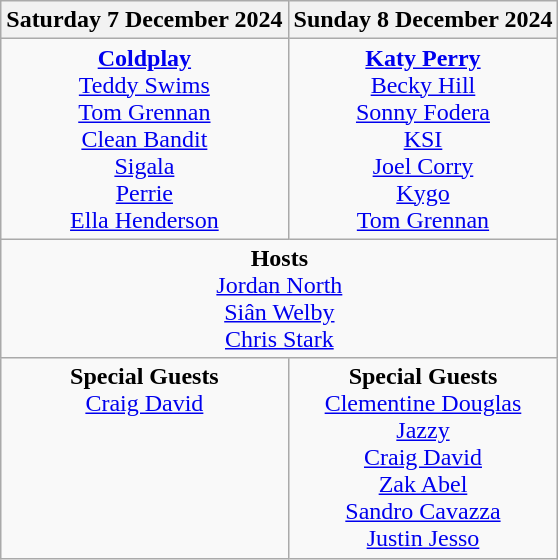<table class="wikitable">
<tr>
<th>Saturday 7 December 2024</th>
<th>Sunday 8 December 2024</th>
</tr>
<tr style="text-align:center; vertical-align:top; width:150px;">
<td><strong><a href='#'>Coldplay</a></strong><br><a href='#'>Teddy Swims</a><br><a href='#'>Tom Grennan</a><br><a href='#'>Clean Bandit</a><br><a href='#'>Sigala</a><br><a href='#'>Perrie</a><br><a href='#'>Ella Henderson</a></td>
<td><strong><a href='#'>Katy Perry</a></strong><br><a href='#'>Becky Hill</a><br><a href='#'>Sonny Fodera</a><br><a href='#'>KSI</a><br><a href='#'>Joel Corry</a><br><a href='#'>Kygo</a><br><a href='#'>Tom Grennan</a></td>
</tr>
<tr style="text-align:center; vertical-align:top; width:150px;">
<td colspan=2><strong>Hosts</strong><br><a href='#'>Jordan North</a><br><a href='#'>Siân Welby</a><br><a href='#'>Chris Stark</a></td>
</tr>
<tr style="text-align:center; vertical-align:top; width:150px;">
<td><strong>Special Guests</strong><br><a href='#'>Craig David</a></td>
<td><strong>Special Guests</strong><br><a href='#'>Clementine Douglas</a><br><a href='#'>Jazzy</a><br><a href='#'>Craig David</a>
<br><a href='#'>Zak Abel</a><br><a href='#'>Sandro Cavazza</a><br><a href='#'>Justin Jesso</a></td>
</tr>
</table>
